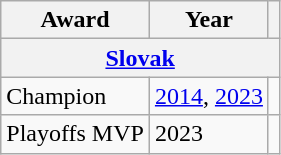<table class="wikitable">
<tr>
<th>Award</th>
<th>Year</th>
<th></th>
</tr>
<tr>
<th colspan="3"><a href='#'>Slovak</a></th>
</tr>
<tr>
<td>Champion</td>
<td><a href='#'>2014</a>, <a href='#'>2023</a></td>
<td></td>
</tr>
<tr>
<td>Playoffs MVP</td>
<td>2023</td>
<td></td>
</tr>
</table>
